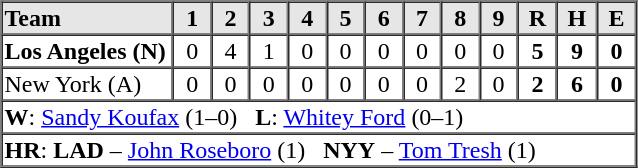<table border=1 cellspacing=0 width=425 style="margin-left:3em;">
<tr style="text-align:center; background-color:#e6e6e6;">
<th align=left width=125>Team</th>
<th width=25>1</th>
<th width=25>2</th>
<th width=25>3</th>
<th width=25>4</th>
<th width=25>5</th>
<th width=25>6</th>
<th width=25>7</th>
<th width=25>8</th>
<th width=25>9</th>
<th width=25>R</th>
<th width=25>H</th>
<th width=25>E</th>
</tr>
<tr style="text-align:center;">
<td align=left><strong>Los Angeles (N)</strong></td>
<td>0</td>
<td>4</td>
<td>1</td>
<td>0</td>
<td>0</td>
<td>0</td>
<td>0</td>
<td>0</td>
<td>0</td>
<td><strong>5</strong></td>
<td><strong>9</strong></td>
<td><strong>0</strong></td>
</tr>
<tr style="text-align:center;">
<td align=left>New York (A)</td>
<td>0</td>
<td>0</td>
<td>0</td>
<td>0</td>
<td>0</td>
<td>0</td>
<td>0</td>
<td>2</td>
<td>0</td>
<td><strong>2</strong></td>
<td><strong>6</strong></td>
<td><strong>0</strong></td>
</tr>
<tr style="text-align:left;">
<td colspan=13><strong>W</strong>: <a href='#'>Sandy Koufax</a> (1–0)   <strong>L</strong>: <a href='#'>Whitey Ford</a> (0–1)</td>
</tr>
<tr style="text-align:left;">
<td colspan=13><strong>HR</strong>: <strong>LAD</strong> – <a href='#'>John Roseboro</a> (1)   <strong>NYY</strong> – <a href='#'>Tom Tresh</a> (1)</td>
</tr>
</table>
